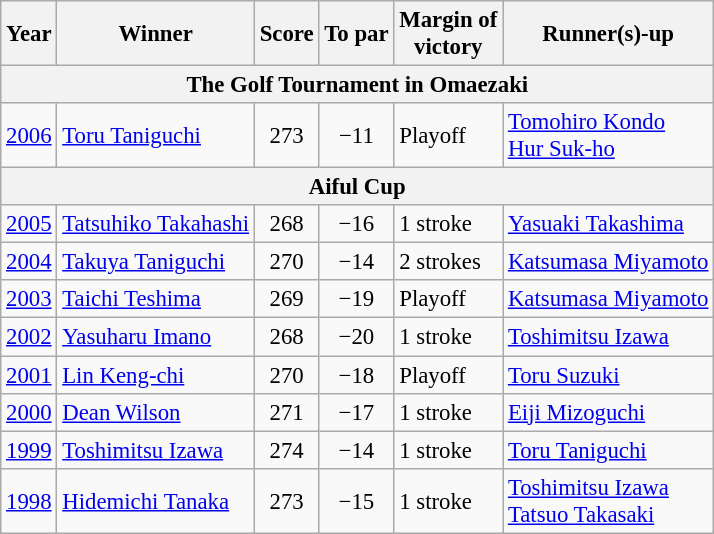<table class=wikitable style="font-size:95%">
<tr>
<th>Year</th>
<th>Winner</th>
<th>Score</th>
<th>To par</th>
<th>Margin of<br>victory</th>
<th>Runner(s)-up</th>
</tr>
<tr>
<th colspan=7>The Golf Tournament in Omaezaki</th>
</tr>
<tr>
<td><a href='#'>2006</a></td>
<td> <a href='#'>Toru Taniguchi</a></td>
<td align=center>273</td>
<td align=center>−11</td>
<td>Playoff</td>
<td> <a href='#'>Tomohiro Kondo</a><br> <a href='#'>Hur Suk-ho</a></td>
</tr>
<tr>
<th colspan=7>Aiful Cup</th>
</tr>
<tr>
<td><a href='#'>2005</a></td>
<td> <a href='#'>Tatsuhiko Takahashi</a></td>
<td align=center>268</td>
<td align=center>−16</td>
<td>1 stroke</td>
<td> <a href='#'>Yasuaki Takashima</a></td>
</tr>
<tr>
<td><a href='#'>2004</a></td>
<td> <a href='#'>Takuya Taniguchi</a></td>
<td align=center>270</td>
<td align=center>−14</td>
<td>2 strokes</td>
<td> <a href='#'>Katsumasa Miyamoto</a></td>
</tr>
<tr>
<td><a href='#'>2003</a></td>
<td> <a href='#'>Taichi Teshima</a></td>
<td align=center>269</td>
<td align=center>−19</td>
<td>Playoff</td>
<td> <a href='#'>Katsumasa Miyamoto</a></td>
</tr>
<tr>
<td><a href='#'>2002</a></td>
<td> <a href='#'>Yasuharu Imano</a></td>
<td align=center>268</td>
<td align=center>−20</td>
<td>1 stroke</td>
<td> <a href='#'>Toshimitsu Izawa</a></td>
</tr>
<tr>
<td><a href='#'>2001</a></td>
<td> <a href='#'>Lin Keng-chi</a></td>
<td align=center>270</td>
<td align=center>−18</td>
<td>Playoff</td>
<td> <a href='#'>Toru Suzuki</a></td>
</tr>
<tr>
<td><a href='#'>2000</a></td>
<td> <a href='#'>Dean Wilson</a></td>
<td align=center>271</td>
<td align=center>−17</td>
<td>1 stroke</td>
<td> <a href='#'>Eiji Mizoguchi</a></td>
</tr>
<tr>
<td><a href='#'>1999</a></td>
<td> <a href='#'>Toshimitsu Izawa</a></td>
<td align=center>274</td>
<td align=center>−14</td>
<td>1 stroke</td>
<td> <a href='#'>Toru Taniguchi</a></td>
</tr>
<tr>
<td><a href='#'>1998</a></td>
<td> <a href='#'>Hidemichi Tanaka</a></td>
<td align=center>273</td>
<td align=center>−15</td>
<td>1 stroke</td>
<td> <a href='#'>Toshimitsu Izawa</a><br> <a href='#'>Tatsuo Takasaki</a></td>
</tr>
</table>
